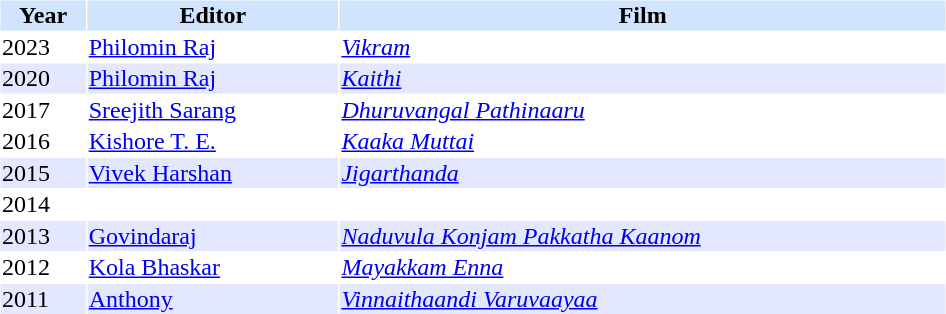<table cellspacing="1" cellpadding="1" border="0" width="50%">
<tr bgcolor="#d1e4fd">
<th>Year</th>
<th>Editor</th>
<th>Film</th>
</tr>
<tr>
<td>2023</td>
<td><a href='#'>Philomin Raj</a></td>
<td><em><a href='#'>Vikram</a></em></td>
</tr>
<tr bgcolor="#e4e8ff">
<td>2020</td>
<td><a href='#'>Philomin Raj</a></td>
<td><em><a href='#'>Kaithi</a></em></td>
</tr>
<tr>
<td>2017</td>
<td><a href='#'>Sreejith Sarang</a></td>
<td><em><a href='#'>Dhuruvangal Pathinaaru</a></em></td>
</tr>
<tr>
<td>2016</td>
<td><a href='#'>Kishore T. E.</a></td>
<td><em><a href='#'>Kaaka Muttai</a></em></td>
</tr>
<tr bgcolor="#e4e8ff">
<td>2015</td>
<td><a href='#'>Vivek Harshan</a></td>
<td><em><a href='#'>Jigarthanda</a></em></td>
</tr>
<tr>
<td>2014</td>
<td></td>
<td></td>
</tr>
<tr bgcolor="#e4e8ff">
<td>2013</td>
<td><a href='#'>Govindaraj</a></td>
<td><em><a href='#'>Naduvula Konjam Pakkatha Kaanom</a></em></td>
</tr>
<tr>
<td>2012</td>
<td><a href='#'>Kola Bhaskar</a></td>
<td><em><a href='#'>Mayakkam Enna</a></em></td>
</tr>
<tr bgcolor="#e4e8ff">
<td>2011</td>
<td><a href='#'>Anthony</a></td>
<td><em><a href='#'>Vinnaithaandi Varuvaayaa</a></em></td>
</tr>
</table>
